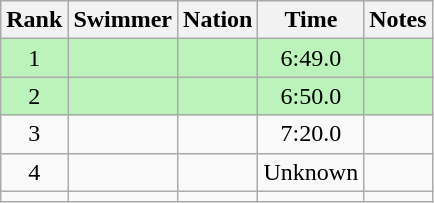<table class="wikitable sortable" style="text-align:center">
<tr>
<th>Rank</th>
<th>Swimmer</th>
<th>Nation</th>
<th>Time</th>
<th>Notes</th>
</tr>
<tr style="background:#bbf3bb;">
<td>1</td>
<td align=left></td>
<td align=left></td>
<td>6:49.0</td>
<td></td>
</tr>
<tr style="background:#bbf3bb;">
<td>2</td>
<td align=left></td>
<td align=left></td>
<td>6:50.0</td>
<td></td>
</tr>
<tr>
<td>3</td>
<td align=left></td>
<td align=left></td>
<td>7:20.0</td>
<td></td>
</tr>
<tr>
<td>4</td>
<td align=left></td>
<td align=left></td>
<td>Unknown</td>
<td></td>
</tr>
<tr>
<td></td>
<td align=left></td>
<td align=left></td>
<td></td>
<td></td>
</tr>
</table>
